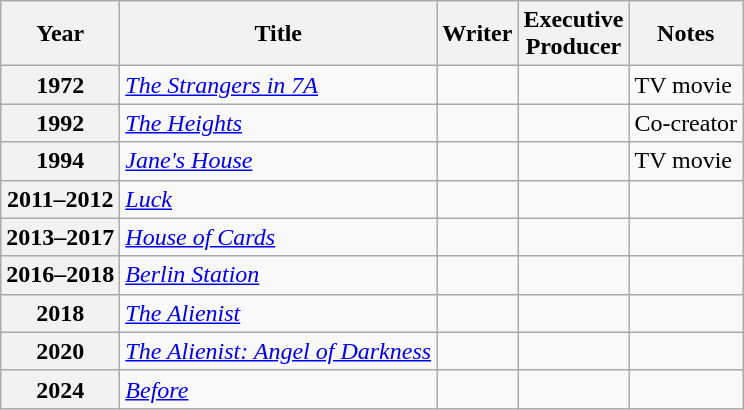<table class="wikitable plainrowheaders">
<tr>
<th scope="col">Year</th>
<th scope="col">Title</th>
<th scope="col">Writer</th>
<th scope="col">Executive<br>Producer</th>
<th scope="col">Notes</th>
</tr>
<tr>
<th scope=row>1972</th>
<td><em><a href='#'>The Strangers in 7A</a></em></td>
<td></td>
<td></td>
<td>TV movie</td>
</tr>
<tr>
<th scope=row>1992</th>
<td><em><a href='#'>The Heights</a></em></td>
<td></td>
<td></td>
<td>Co-creator</td>
</tr>
<tr>
<th scope=row>1994</th>
<td><em><a href='#'>Jane's House</a></em></td>
<td></td>
<td></td>
<td>TV movie</td>
</tr>
<tr>
<th scope=row>2011–2012</th>
<td><em><a href='#'>Luck</a></em></td>
<td></td>
<td></td>
<td></td>
</tr>
<tr>
<th scope=row>2013–2017</th>
<td><em><a href='#'>House of Cards</a></em></td>
<td></td>
<td></td>
<td></td>
</tr>
<tr>
<th scope=row>2016–2018</th>
<td><em><a href='#'>Berlin Station</a></em></td>
<td></td>
<td></td>
<td></td>
</tr>
<tr>
<th scope=row>2018</th>
<td><em><a href='#'>The Alienist</a></em></td>
<td></td>
<td></td>
<td></td>
</tr>
<tr>
<th scope=row>2020</th>
<td><em><a href='#'>The Alienist: Angel of Darkness</a></em></td>
<td></td>
<td></td>
<td></td>
</tr>
<tr>
<th scope=row>2024</th>
<td><em><a href='#'>Before</a></em></td>
<td></td>
<td></td>
<td></td>
</tr>
</table>
